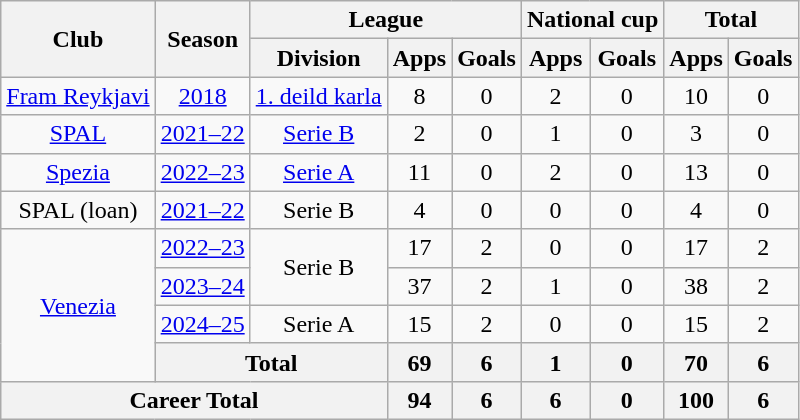<table class="wikitable" style="text-align:center">
<tr>
<th rowspan=2>Club</th>
<th rowspan=2>Season</th>
<th colspan=3>League</th>
<th colspan=2>National cup</th>
<th colspan=2>Total</th>
</tr>
<tr>
<th>Division</th>
<th>Apps</th>
<th>Goals</th>
<th>Apps</th>
<th>Goals</th>
<th>Apps</th>
<th>Goals</th>
</tr>
<tr>
<td><a href='#'>Fram Reykjavi</a></td>
<td><a href='#'>2018</a></td>
<td><a href='#'>1. deild karla</a></td>
<td>8</td>
<td>0</td>
<td>2</td>
<td>0</td>
<td>10</td>
<td>0</td>
</tr>
<tr>
<td><a href='#'>SPAL</a></td>
<td><a href='#'>2021–22</a></td>
<td><a href='#'>Serie B</a></td>
<td>2</td>
<td>0</td>
<td>1</td>
<td>0</td>
<td>3</td>
<td>0</td>
</tr>
<tr>
<td><a href='#'>Spezia</a></td>
<td><a href='#'>2022–23</a></td>
<td><a href='#'>Serie A</a></td>
<td>11</td>
<td>0</td>
<td>2</td>
<td>0</td>
<td>13</td>
<td>0</td>
</tr>
<tr>
<td>SPAL (loan)</td>
<td><a href='#'>2021–22</a></td>
<td>Serie B</td>
<td>4</td>
<td>0</td>
<td>0</td>
<td>0</td>
<td>4</td>
<td>0</td>
</tr>
<tr>
<td rowspan="4"><a href='#'>Venezia</a></td>
<td><a href='#'>2022–23</a></td>
<td rowspan="2">Serie B</td>
<td>17</td>
<td>2</td>
<td>0</td>
<td>0</td>
<td>17</td>
<td>2</td>
</tr>
<tr>
<td><a href='#'>2023–24</a></td>
<td>37</td>
<td>2</td>
<td>1</td>
<td>0</td>
<td>38</td>
<td>2</td>
</tr>
<tr>
<td><a href='#'>2024–25</a></td>
<td>Serie A</td>
<td>15</td>
<td>2</td>
<td>0</td>
<td>0</td>
<td>15</td>
<td>2</td>
</tr>
<tr>
<th colspan="2">Total</th>
<th>69</th>
<th>6</th>
<th>1</th>
<th>0</th>
<th>70</th>
<th>6</th>
</tr>
<tr>
<th colspan="3">Career Total</th>
<th>94</th>
<th>6</th>
<th>6</th>
<th>0</th>
<th>100</th>
<th>6</th>
</tr>
</table>
